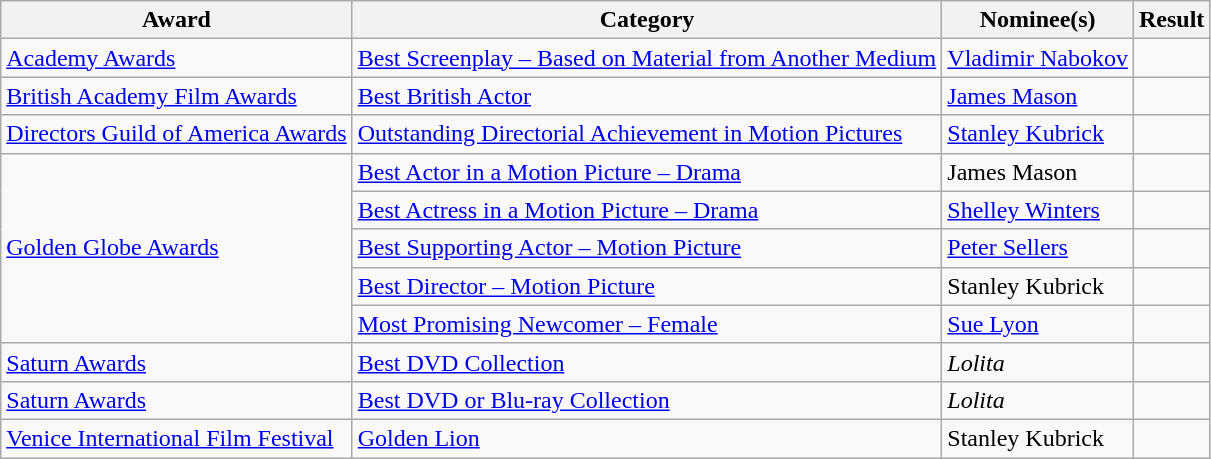<table class="wikitable plainrowheaders">
<tr>
<th>Award</th>
<th>Category</th>
<th>Nominee(s)</th>
<th>Result</th>
</tr>
<tr>
<td><a href='#'>Academy Awards</a></td>
<td><a href='#'>Best Screenplay – Based on Material from Another Medium</a></td>
<td><a href='#'>Vladimir Nabokov</a></td>
<td></td>
</tr>
<tr>
<td><a href='#'>British Academy Film Awards</a></td>
<td><a href='#'>Best British Actor</a></td>
<td><a href='#'>James Mason</a></td>
<td></td>
</tr>
<tr>
<td><a href='#'>Directors Guild of America Awards</a></td>
<td><a href='#'>Outstanding Directorial Achievement in Motion Pictures</a></td>
<td><a href='#'>Stanley Kubrick</a></td>
<td></td>
</tr>
<tr>
<td rowspan="5"><a href='#'>Golden Globe Awards</a></td>
<td><a href='#'>Best Actor in a Motion Picture – Drama</a></td>
<td>James Mason</td>
<td></td>
</tr>
<tr>
<td><a href='#'>Best Actress in a Motion Picture – Drama</a></td>
<td><a href='#'>Shelley Winters</a></td>
<td></td>
</tr>
<tr>
<td><a href='#'>Best Supporting Actor – Motion Picture</a></td>
<td><a href='#'>Peter Sellers</a></td>
<td></td>
</tr>
<tr>
<td><a href='#'>Best Director – Motion Picture</a></td>
<td>Stanley Kubrick</td>
<td></td>
</tr>
<tr>
<td><a href='#'>Most Promising Newcomer – Female</a></td>
<td><a href='#'>Sue Lyon</a></td>
<td></td>
</tr>
<tr>
<td><a href='#'>Saturn Awards </a></td>
<td><a href='#'>Best DVD Collection</a></td>
<td><em>Lolita</em> </td>
<td></td>
</tr>
<tr>
<td><a href='#'>Saturn Awards </a></td>
<td><a href='#'>Best DVD or Blu-ray Collection</a></td>
<td><em>Lolita</em> </td>
<td></td>
</tr>
<tr>
<td><a href='#'>Venice International Film Festival</a></td>
<td><a href='#'>Golden Lion</a></td>
<td>Stanley Kubrick</td>
<td></td>
</tr>
</table>
